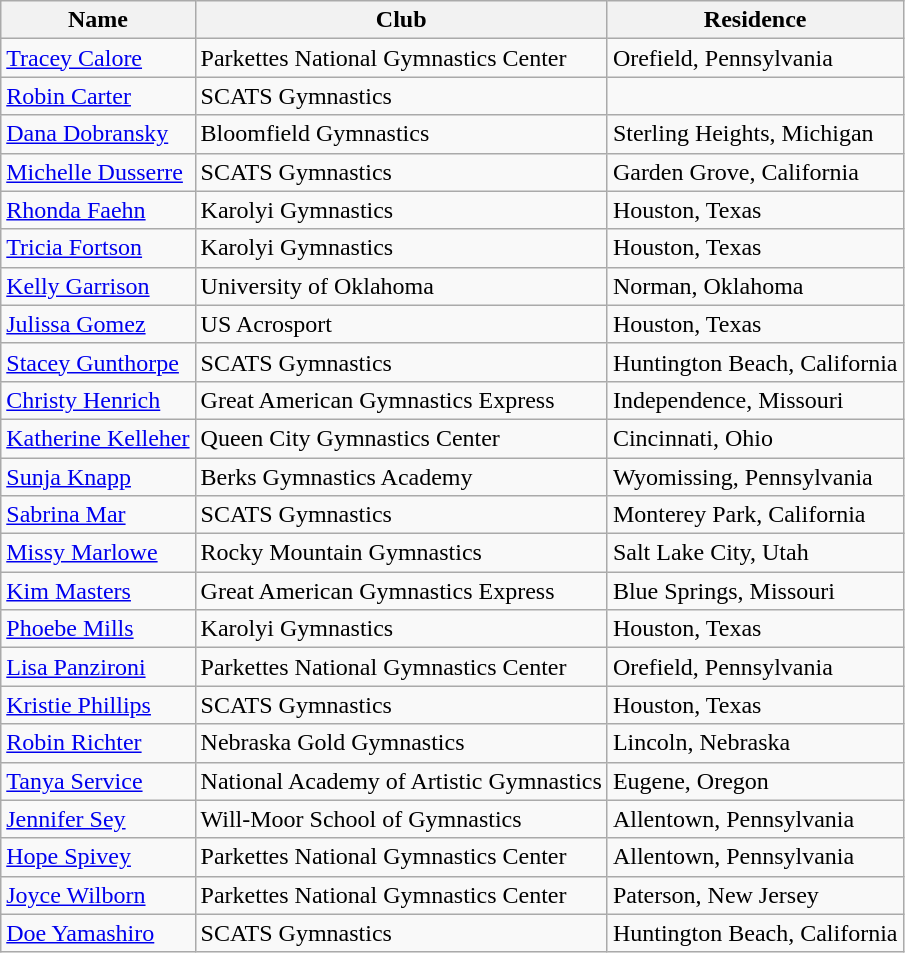<table class="wikitable">
<tr>
<th>Name</th>
<th>Club</th>
<th>Residence</th>
</tr>
<tr>
<td><a href='#'>Tracey Calore</a></td>
<td>Parkettes National Gymnastics Center</td>
<td>Orefield, Pennsylvania</td>
</tr>
<tr>
<td><a href='#'>Robin Carter</a></td>
<td>SCATS Gymnastics</td>
<td></td>
</tr>
<tr>
<td><a href='#'>Dana Dobransky</a></td>
<td>Bloomfield Gymnastics</td>
<td>Sterling Heights, Michigan</td>
</tr>
<tr>
<td><a href='#'>Michelle Dusserre</a></td>
<td>SCATS Gymnastics</td>
<td>Garden Grove, California</td>
</tr>
<tr>
<td><a href='#'>Rhonda Faehn</a></td>
<td>Karolyi Gymnastics</td>
<td>Houston, Texas</td>
</tr>
<tr>
<td><a href='#'>Tricia Fortson</a></td>
<td>Karolyi Gymnastics</td>
<td>Houston, Texas</td>
</tr>
<tr>
<td><a href='#'>Kelly Garrison</a></td>
<td>University of Oklahoma</td>
<td>Norman, Oklahoma</td>
</tr>
<tr>
<td><a href='#'>Julissa Gomez</a></td>
<td>US Acrosport</td>
<td>Houston, Texas</td>
</tr>
<tr>
<td><a href='#'>Stacey Gunthorpe</a></td>
<td>SCATS Gymnastics</td>
<td>Huntington Beach, California</td>
</tr>
<tr>
<td><a href='#'>Christy Henrich</a></td>
<td>Great American Gymnastics Express</td>
<td>Independence, Missouri</td>
</tr>
<tr>
<td><a href='#'>Katherine Kelleher</a></td>
<td>Queen City Gymnastics Center</td>
<td>Cincinnati, Ohio</td>
</tr>
<tr>
<td><a href='#'>Sunja Knapp</a></td>
<td>Berks Gymnastics Academy</td>
<td>Wyomissing, Pennsylvania</td>
</tr>
<tr>
<td><a href='#'>Sabrina Mar</a></td>
<td>SCATS Gymnastics</td>
<td>Monterey Park, California</td>
</tr>
<tr>
<td><a href='#'>Missy Marlowe</a></td>
<td>Rocky Mountain Gymnastics</td>
<td>Salt Lake City, Utah</td>
</tr>
<tr>
<td><a href='#'>Kim Masters</a></td>
<td>Great American Gymnastics Express</td>
<td>Blue Springs, Missouri</td>
</tr>
<tr>
<td><a href='#'>Phoebe Mills</a></td>
<td>Karolyi Gymnastics</td>
<td>Houston, Texas</td>
</tr>
<tr>
<td><a href='#'>Lisa Panzironi</a></td>
<td>Parkettes National Gymnastics Center</td>
<td>Orefield, Pennsylvania</td>
</tr>
<tr>
<td><a href='#'>Kristie Phillips</a></td>
<td>SCATS Gymnastics</td>
<td>Houston, Texas</td>
</tr>
<tr>
<td><a href='#'>Robin Richter</a></td>
<td>Nebraska Gold Gymnastics</td>
<td>Lincoln, Nebraska</td>
</tr>
<tr>
<td><a href='#'>Tanya Service</a></td>
<td>National Academy of Artistic Gymnastics</td>
<td>Eugene, Oregon</td>
</tr>
<tr>
<td><a href='#'>Jennifer Sey</a></td>
<td>Will-Moor School of Gymnastics</td>
<td>Allentown, Pennsylvania</td>
</tr>
<tr>
<td><a href='#'>Hope Spivey</a></td>
<td>Parkettes National Gymnastics Center</td>
<td>Allentown, Pennsylvania</td>
</tr>
<tr>
<td><a href='#'>Joyce Wilborn</a></td>
<td>Parkettes National Gymnastics Center</td>
<td>Paterson, New Jersey</td>
</tr>
<tr>
<td><a href='#'>Doe Yamashiro</a></td>
<td>SCATS Gymnastics</td>
<td>Huntington Beach, California</td>
</tr>
</table>
